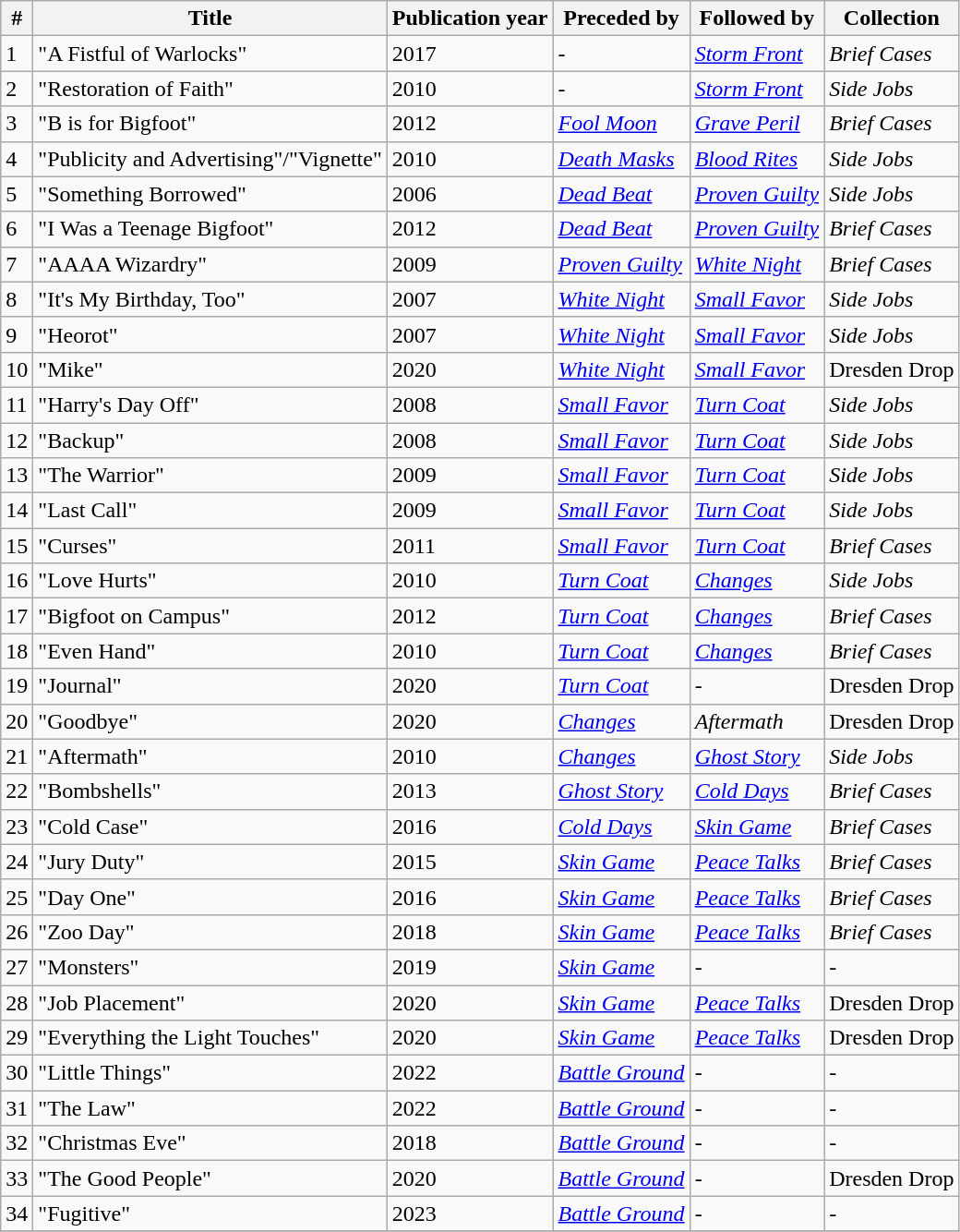<table class="sortable wikitable">
<tr>
<th>#</th>
<th>Title</th>
<th>Publication year</th>
<th>Preceded by</th>
<th>Followed by</th>
<th>Collection</th>
</tr>
<tr>
<td>1</td>
<td>"A Fistful of Warlocks"</td>
<td>2017</td>
<td>-</td>
<td><em><a href='#'>Storm Front</a></em></td>
<td><em>Brief Cases</em></td>
</tr>
<tr>
<td>2</td>
<td>"Restoration of Faith"</td>
<td>2010</td>
<td>-</td>
<td><em><a href='#'>Storm Front</a></em></td>
<td><em>Side Jobs</em></td>
</tr>
<tr>
<td>3</td>
<td>"B is for Bigfoot"</td>
<td>2012</td>
<td><em><a href='#'>Fool Moon</a></em></td>
<td><em><a href='#'>Grave Peril</a></em></td>
<td><em>Brief Cases</em></td>
</tr>
<tr>
<td>4</td>
<td>"Publicity and Advertising"/"Vignette"</td>
<td>2010</td>
<td><em><a href='#'>Death Masks</a></em></td>
<td><em><a href='#'>Blood Rites</a></em></td>
<td><em>Side Jobs</em></td>
</tr>
<tr>
<td>5</td>
<td>"Something Borrowed"</td>
<td>2006</td>
<td><em><a href='#'>Dead Beat</a></em></td>
<td><em><a href='#'>Proven Guilty</a></em></td>
<td><em>Side Jobs</em></td>
</tr>
<tr>
<td>6</td>
<td>"I Was a Teenage Bigfoot"</td>
<td>2012</td>
<td><em><a href='#'>Dead Beat</a></em></td>
<td><em><a href='#'>Proven Guilty</a></em></td>
<td><em>Brief Cases</em></td>
</tr>
<tr>
<td>7</td>
<td>"AAAA Wizardry"</td>
<td>2009</td>
<td><em><a href='#'>Proven Guilty</a></em></td>
<td><em><a href='#'>White Night</a></em></td>
<td><em>Brief Cases</em></td>
</tr>
<tr>
<td>8</td>
<td>"It's My Birthday, Too"</td>
<td>2007</td>
<td><em><a href='#'>White Night</a></em></td>
<td><em><a href='#'>Small Favor</a></em></td>
<td><em>Side Jobs</em></td>
</tr>
<tr>
<td>9</td>
<td>"Heorot"</td>
<td>2007</td>
<td><em><a href='#'>White Night</a></em></td>
<td><em><a href='#'>Small Favor</a></em></td>
<td><em>Side Jobs</em></td>
</tr>
<tr>
<td>10</td>
<td>"Mike"</td>
<td>2020</td>
<td><em><a href='#'>White Night</a></em></td>
<td><em><a href='#'>Small Favor</a></em></td>
<td>Dresden Drop</td>
</tr>
<tr>
<td>11</td>
<td>"Harry's Day Off"</td>
<td>2008</td>
<td><em><a href='#'>Small Favor</a></em></td>
<td><em><a href='#'>Turn Coat</a></em></td>
<td><em>Side Jobs</em></td>
</tr>
<tr>
<td>12</td>
<td>"Backup"</td>
<td>2008</td>
<td><em><a href='#'>Small Favor</a></em></td>
<td><em><a href='#'>Turn Coat</a></em></td>
<td><em>Side Jobs</em></td>
</tr>
<tr>
<td>13</td>
<td>"The Warrior"</td>
<td>2009</td>
<td><em><a href='#'>Small Favor</a></em></td>
<td><em><a href='#'>Turn Coat</a></em></td>
<td><em>Side Jobs</em></td>
</tr>
<tr>
<td>14</td>
<td>"Last Call"</td>
<td>2009</td>
<td><em><a href='#'>Small Favor</a></em></td>
<td><em><a href='#'>Turn Coat</a></em></td>
<td><em>Side Jobs</em></td>
</tr>
<tr>
<td>15</td>
<td>"Curses"</td>
<td>2011</td>
<td><em><a href='#'>Small Favor</a></em></td>
<td><em><a href='#'>Turn Coat</a></em></td>
<td><em>Brief Cases</em></td>
</tr>
<tr>
<td>16</td>
<td>"Love Hurts"</td>
<td>2010</td>
<td><em><a href='#'>Turn Coat</a></em></td>
<td><em><a href='#'>Changes</a></em></td>
<td><em>Side Jobs</em></td>
</tr>
<tr>
<td>17</td>
<td>"Bigfoot on Campus"</td>
<td>2012</td>
<td><em><a href='#'>Turn Coat</a></em></td>
<td><em><a href='#'>Changes</a></em></td>
<td><em>Brief Cases</em></td>
</tr>
<tr>
<td>18</td>
<td>"Even Hand"</td>
<td>2010</td>
<td><em><a href='#'>Turn Coat</a></em></td>
<td><em><a href='#'>Changes</a></em></td>
<td><em>Brief Cases</em></td>
</tr>
<tr>
<td>19</td>
<td>"Journal"</td>
<td>2020</td>
<td><em><a href='#'>Turn Coat</a></em></td>
<td>-</td>
<td>Dresden Drop</td>
</tr>
<tr>
<td>20</td>
<td>"Goodbye"</td>
<td>2020</td>
<td><em><a href='#'>Changes</a></em></td>
<td><em>Aftermath</em></td>
<td>Dresden Drop</td>
</tr>
<tr>
<td>21</td>
<td>"Aftermath"</td>
<td>2010</td>
<td><em><a href='#'>Changes</a></em></td>
<td><em><a href='#'>Ghost Story</a></em></td>
<td><em>Side Jobs</em></td>
</tr>
<tr>
<td>22</td>
<td>"Bombshells"</td>
<td>2013</td>
<td><em><a href='#'>Ghost Story</a></em></td>
<td><em><a href='#'>Cold Days</a></em></td>
<td><em>Brief Cases</em></td>
</tr>
<tr>
<td>23</td>
<td>"Cold Case"</td>
<td>2016</td>
<td><em><a href='#'>Cold Days</a></em></td>
<td><em><a href='#'>Skin Game</a></em></td>
<td><em>Brief Cases</em></td>
</tr>
<tr>
<td>24</td>
<td>"Jury Duty"</td>
<td>2015</td>
<td><em><a href='#'>Skin Game</a></em></td>
<td><em><a href='#'>Peace Talks</a></em></td>
<td><em>Brief Cases</em></td>
</tr>
<tr>
<td>25</td>
<td>"Day One"</td>
<td>2016</td>
<td><em><a href='#'>Skin Game</a></em></td>
<td><em><a href='#'>Peace Talks</a></em></td>
<td><em>Brief Cases</em></td>
</tr>
<tr>
<td>26</td>
<td>"Zoo Day"</td>
<td>2018</td>
<td><em><a href='#'>Skin Game</a></em></td>
<td><em><a href='#'>Peace Talks</a></em></td>
<td><em>Brief Cases</em></td>
</tr>
<tr>
<td>27</td>
<td>"Monsters"</td>
<td>2019</td>
<td><em><a href='#'>Skin Game</a></em></td>
<td>-</td>
<td>-</td>
</tr>
<tr>
<td>28</td>
<td>"Job Placement"</td>
<td>2020</td>
<td><em><a href='#'>Skin Game</a></em></td>
<td><em><a href='#'>Peace Talks</a></em></td>
<td>Dresden Drop</td>
</tr>
<tr>
<td>29</td>
<td>"Everything the Light Touches"</td>
<td>2020</td>
<td><em><a href='#'>Skin Game</a></em></td>
<td><em><a href='#'>Peace Talks</a></em></td>
<td>Dresden Drop</td>
</tr>
<tr>
<td>30</td>
<td>"Little Things"</td>
<td>2022</td>
<td><em><a href='#'>Battle Ground</a></em></td>
<td>-</td>
<td>-</td>
</tr>
<tr>
<td>31</td>
<td>"The Law"</td>
<td>2022</td>
<td><em><a href='#'>Battle Ground</a></em></td>
<td>-</td>
<td>-</td>
</tr>
<tr>
<td>32</td>
<td>"Christmas Eve"</td>
<td>2018</td>
<td><em><a href='#'>Battle Ground</a></em></td>
<td>-</td>
<td>-</td>
</tr>
<tr>
<td>33</td>
<td>"The Good People"</td>
<td>2020</td>
<td><em><a href='#'>Battle Ground</a></em></td>
<td>-</td>
<td>Dresden Drop</td>
</tr>
<tr>
<td>34</td>
<td>"Fugitive"</td>
<td>2023</td>
<td><em><a href='#'>Battle Ground</a></em></td>
<td>-</td>
<td>-</td>
</tr>
<tr>
</tr>
</table>
